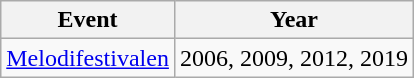<table class="wikitable">
<tr>
<th>Event</th>
<th>Year</th>
</tr>
<tr>
<td><a href='#'>Melodifestivalen</a></td>
<td>2006, 2009, 2012, 2019</td>
</tr>
</table>
